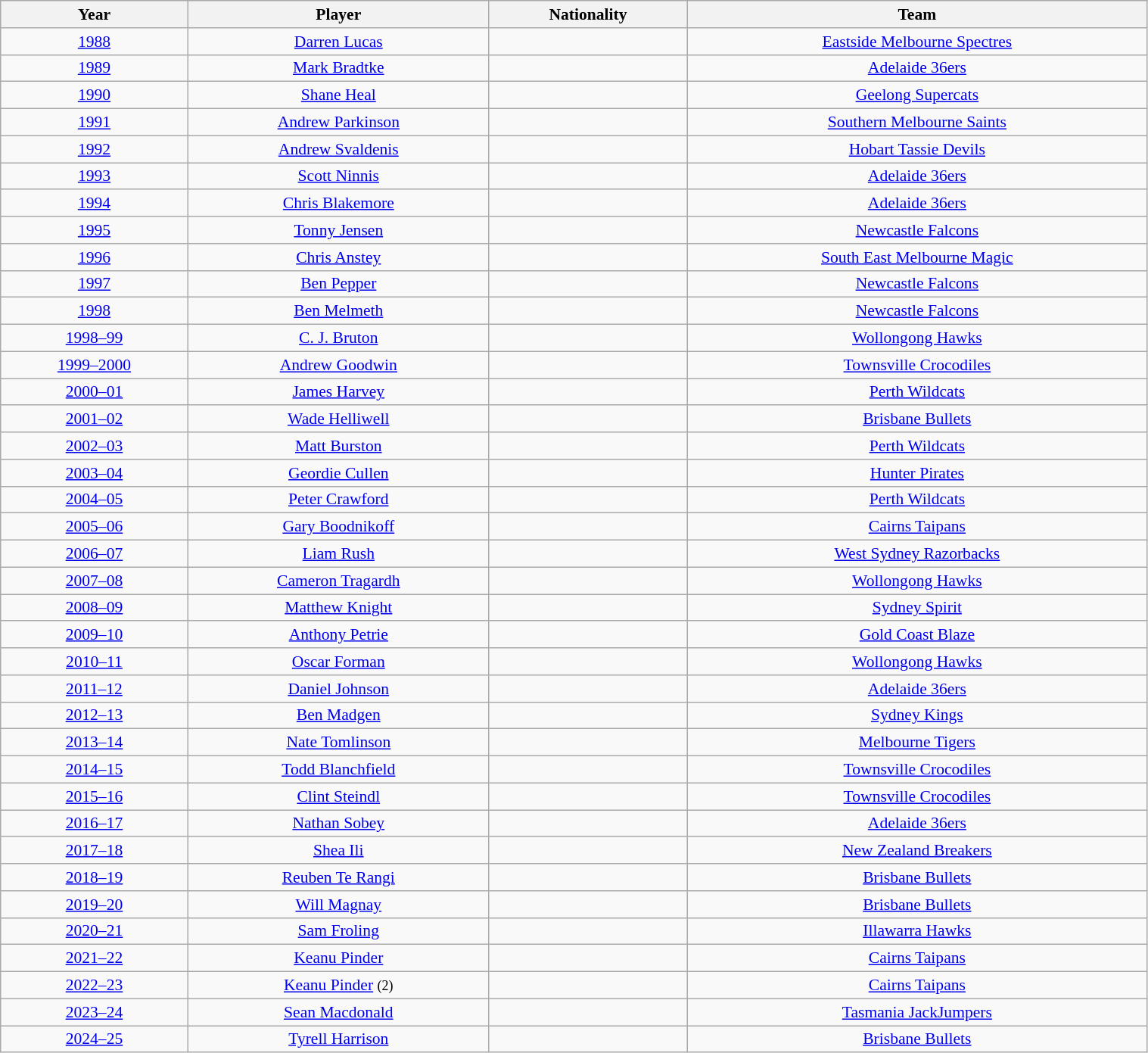<table class="wikitable" style="width: 80%; text-align:center; font-size:90%">
<tr>
<th>Year</th>
<th>Player</th>
<th>Nationality</th>
<th>Team</th>
</tr>
<tr>
<td><a href='#'>1988</a></td>
<td><a href='#'>Darren Lucas</a></td>
<td></td>
<td><a href='#'>Eastside Melbourne Spectres</a></td>
</tr>
<tr>
<td><a href='#'>1989</a></td>
<td><a href='#'>Mark Bradtke</a></td>
<td></td>
<td><a href='#'>Adelaide 36ers</a></td>
</tr>
<tr>
<td><a href='#'>1990</a></td>
<td><a href='#'>Shane Heal</a></td>
<td></td>
<td><a href='#'>Geelong Supercats</a></td>
</tr>
<tr>
<td><a href='#'>1991</a></td>
<td><a href='#'>Andrew Parkinson</a></td>
<td></td>
<td><a href='#'>Southern Melbourne Saints</a></td>
</tr>
<tr>
<td><a href='#'>1992</a></td>
<td><a href='#'>Andrew Svaldenis</a></td>
<td></td>
<td><a href='#'>Hobart Tassie Devils</a></td>
</tr>
<tr>
<td><a href='#'>1993</a></td>
<td><a href='#'>Scott Ninnis</a></td>
<td></td>
<td><a href='#'>Adelaide 36ers</a></td>
</tr>
<tr>
<td><a href='#'>1994</a></td>
<td><a href='#'>Chris Blakemore</a></td>
<td></td>
<td><a href='#'>Adelaide 36ers</a></td>
</tr>
<tr>
<td><a href='#'>1995</a></td>
<td><a href='#'>Tonny Jensen</a></td>
<td></td>
<td><a href='#'>Newcastle Falcons</a></td>
</tr>
<tr>
<td><a href='#'>1996</a></td>
<td><a href='#'>Chris Anstey</a></td>
<td></td>
<td><a href='#'>South East Melbourne Magic</a></td>
</tr>
<tr>
<td><a href='#'>1997</a></td>
<td><a href='#'>Ben Pepper</a></td>
<td></td>
<td><a href='#'>Newcastle Falcons</a></td>
</tr>
<tr>
<td><a href='#'>1998</a></td>
<td><a href='#'>Ben Melmeth</a></td>
<td></td>
<td><a href='#'>Newcastle Falcons</a></td>
</tr>
<tr>
<td><a href='#'>1998–99</a></td>
<td><a href='#'>C. J. Bruton</a></td>
<td></td>
<td><a href='#'>Wollongong Hawks</a></td>
</tr>
<tr>
<td><a href='#'>1999–2000</a></td>
<td><a href='#'>Andrew Goodwin</a></td>
<td></td>
<td><a href='#'>Townsville Crocodiles</a></td>
</tr>
<tr>
<td><a href='#'>2000–01</a></td>
<td><a href='#'>James Harvey</a></td>
<td></td>
<td><a href='#'>Perth Wildcats</a></td>
</tr>
<tr>
<td><a href='#'>2001–02</a></td>
<td><a href='#'>Wade Helliwell</a></td>
<td></td>
<td><a href='#'>Brisbane Bullets</a></td>
</tr>
<tr>
<td><a href='#'>2002–03</a></td>
<td><a href='#'>Matt Burston</a></td>
<td></td>
<td><a href='#'>Perth Wildcats</a></td>
</tr>
<tr>
<td><a href='#'>2003–04</a></td>
<td><a href='#'>Geordie Cullen</a></td>
<td></td>
<td><a href='#'>Hunter Pirates</a></td>
</tr>
<tr>
<td><a href='#'>2004–05</a></td>
<td><a href='#'>Peter Crawford</a></td>
<td></td>
<td><a href='#'>Perth Wildcats</a></td>
</tr>
<tr>
<td><a href='#'>2005–06</a></td>
<td><a href='#'>Gary Boodnikoff</a></td>
<td></td>
<td><a href='#'>Cairns Taipans</a></td>
</tr>
<tr>
<td><a href='#'>2006–07</a></td>
<td><a href='#'>Liam Rush</a></td>
<td></td>
<td><a href='#'>West Sydney Razorbacks</a></td>
</tr>
<tr>
<td><a href='#'>2007–08</a></td>
<td><a href='#'>Cameron Tragardh</a></td>
<td></td>
<td><a href='#'>Wollongong Hawks</a></td>
</tr>
<tr>
<td><a href='#'>2008–09</a></td>
<td><a href='#'>Matthew Knight</a></td>
<td></td>
<td><a href='#'>Sydney Spirit</a></td>
</tr>
<tr>
<td><a href='#'>2009–10</a></td>
<td><a href='#'>Anthony Petrie</a></td>
<td></td>
<td><a href='#'>Gold Coast Blaze</a></td>
</tr>
<tr>
<td><a href='#'>2010–11</a></td>
<td><a href='#'>Oscar Forman</a></td>
<td></td>
<td><a href='#'>Wollongong Hawks</a></td>
</tr>
<tr>
<td><a href='#'>2011–12</a></td>
<td><a href='#'>Daniel Johnson</a></td>
<td></td>
<td><a href='#'>Adelaide 36ers</a></td>
</tr>
<tr>
<td><a href='#'>2012–13</a></td>
<td><a href='#'>Ben Madgen</a></td>
<td></td>
<td><a href='#'>Sydney Kings</a></td>
</tr>
<tr>
<td><a href='#'>2013–14</a></td>
<td><a href='#'>Nate Tomlinson</a></td>
<td></td>
<td><a href='#'>Melbourne Tigers</a></td>
</tr>
<tr>
<td><a href='#'>2014–15</a></td>
<td><a href='#'>Todd Blanchfield</a></td>
<td></td>
<td><a href='#'>Townsville Crocodiles</a></td>
</tr>
<tr>
<td><a href='#'>2015–16</a></td>
<td><a href='#'>Clint Steindl</a></td>
<td></td>
<td><a href='#'>Townsville Crocodiles</a></td>
</tr>
<tr>
<td><a href='#'>2016–17</a></td>
<td><a href='#'>Nathan Sobey</a></td>
<td></td>
<td><a href='#'>Adelaide 36ers</a></td>
</tr>
<tr>
<td><a href='#'>2017–18</a></td>
<td><a href='#'>Shea Ili</a></td>
<td></td>
<td><a href='#'>New Zealand Breakers</a></td>
</tr>
<tr>
<td><a href='#'>2018–19</a></td>
<td><a href='#'>Reuben Te Rangi</a></td>
<td></td>
<td><a href='#'>Brisbane Bullets</a></td>
</tr>
<tr>
<td><a href='#'>2019–20</a></td>
<td><a href='#'>Will Magnay</a></td>
<td></td>
<td><a href='#'>Brisbane Bullets</a></td>
</tr>
<tr>
<td><a href='#'>2020–21</a></td>
<td><a href='#'>Sam Froling</a></td>
<td></td>
<td><a href='#'>Illawarra Hawks</a></td>
</tr>
<tr>
<td><a href='#'>2021–22</a></td>
<td><a href='#'>Keanu Pinder</a></td>
<td></td>
<td><a href='#'>Cairns Taipans</a></td>
</tr>
<tr>
<td><a href='#'>2022–23</a></td>
<td><a href='#'>Keanu Pinder</a> <small>(2)</small></td>
<td></td>
<td><a href='#'>Cairns Taipans</a></td>
</tr>
<tr>
<td><a href='#'>2023–24</a></td>
<td><a href='#'>Sean Macdonald</a></td>
<td></td>
<td><a href='#'>Tasmania JackJumpers</a></td>
</tr>
<tr>
<td><a href='#'>2024–25</a></td>
<td><a href='#'>Tyrell Harrison</a></td>
<td></td>
<td><a href='#'>Brisbane Bullets</a></td>
</tr>
</table>
